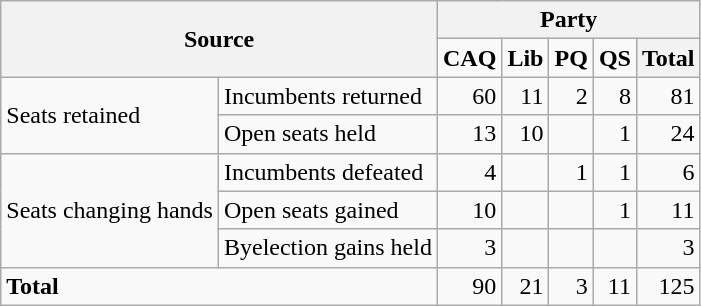<table class="wikitable" style="text-align:right;">
<tr>
<th colspan="2" rowspan="2">Source</th>
<th colspan="5">Party</th>
</tr>
<tr>
<td><strong>CAQ</strong></td>
<td><strong>Lib</strong></td>
<td><strong>PQ</strong></td>
<td><strong>QS</strong></td>
<th>Total</th>
</tr>
<tr>
<td rowspan="2" style="text-align:left;">Seats retained</td>
<td style="text-align:left;">Incumbents returned</td>
<td>60</td>
<td>11</td>
<td>2</td>
<td>8</td>
<td>81</td>
</tr>
<tr>
<td style="text-align:left;">Open seats held</td>
<td>13</td>
<td>10</td>
<td></td>
<td>1</td>
<td>24</td>
</tr>
<tr>
<td rowspan="3" style="text-align:left;">Seats changing hands</td>
<td style="text-align:left;">Incumbents defeated</td>
<td>4</td>
<td></td>
<td>1</td>
<td>1</td>
<td>6</td>
</tr>
<tr>
<td style="text-align:left;">Open seats gained</td>
<td>10</td>
<td></td>
<td></td>
<td>1</td>
<td>11</td>
</tr>
<tr>
<td style="text-align:left;">Byelection gains held</td>
<td>3</td>
<td></td>
<td></td>
<td></td>
<td>3</td>
</tr>
<tr>
<td colspan="2" style="text-align:left;"><strong>Total</strong></td>
<td>90</td>
<td>21</td>
<td>3</td>
<td>11</td>
<td>125</td>
</tr>
</table>
